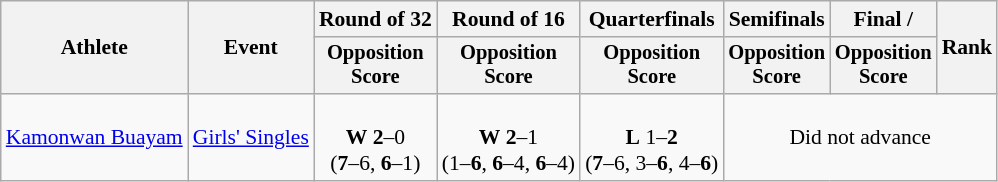<table class=wikitable style="font-size:90%">
<tr>
<th rowspan="2">Athlete</th>
<th rowspan="2">Event</th>
<th>Round of 32</th>
<th>Round of 16</th>
<th>Quarterfinals</th>
<th>Semifinals</th>
<th>Final / </th>
<th rowspan=2>Rank</th>
</tr>
<tr style="font-size:95%">
<th>Opposition<br>Score</th>
<th>Opposition<br>Score</th>
<th>Opposition<br>Score</th>
<th>Opposition<br>Score</th>
<th>Opposition<br>Score</th>
</tr>
<tr align=center>
<td align=left><a href='#'>Kamonwan Buayam</a></td>
<td align=left><a href='#'>Girls' Singles</a></td>
<td align=center><br><strong>W</strong> <strong>2</strong>–0<br> (<strong>7</strong>–6, <strong>6</strong>–1)</td>
<td align=center><br><strong>W</strong> <strong>2</strong>–1<br> (1–<strong>6</strong>, <strong>6</strong>–4, <strong>6</strong>–4)</td>
<td align=center><br><strong>L</strong> 1–<strong>2</strong><br> (<strong>7</strong>–6, 3–<strong>6</strong>, 4–<strong>6</strong>)</td>
<td colspan=3 align=center>Did not advance</td>
</tr>
</table>
